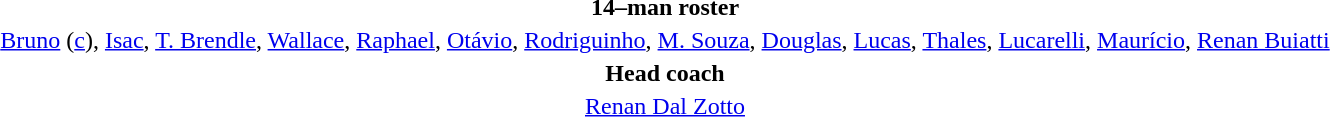<table style="text-align:center; margin-top:2em; margin-left:auto; margin-right:auto">
<tr>
<td><strong>14–man roster</strong></td>
</tr>
<tr>
<td><a href='#'>Bruno</a> (<a href='#'>c</a>), <a href='#'>Isac</a>, <a href='#'>T. Brendle</a>, <a href='#'>Wallace</a>, <a href='#'>Raphael</a>, <a href='#'>Otávio</a>, <a href='#'>Rodriguinho</a>, <a href='#'>M. Souza</a>, <a href='#'>Douglas</a>, <a href='#'>Lucas</a>, <a href='#'>Thales</a>, <a href='#'>Lucarelli</a>, <a href='#'>Maurício</a>, <a href='#'>Renan Buiatti</a></td>
</tr>
<tr>
<td><strong>Head coach</strong></td>
</tr>
<tr>
<td><a href='#'>Renan Dal Zotto</a></td>
</tr>
</table>
